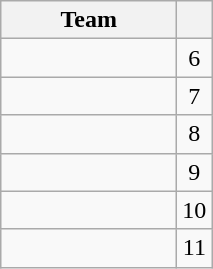<table class="wikitable" style="white-space:nowrap; display:inline-table; float:left;">
<tr>
<th style="width:110px">Team</th>
<th></th>
</tr>
<tr>
<td></td>
<td style="text-align:center">6</td>
</tr>
<tr>
<td></td>
<td style="text-align:center">7</td>
</tr>
<tr>
<td></td>
<td style="text-align:center">8</td>
</tr>
<tr>
<td></td>
<td style="text-align:center">9</td>
</tr>
<tr>
<td></td>
<td style="text-align:center">10</td>
</tr>
<tr>
<td></td>
<td style="text-align:center">11</td>
</tr>
</table>
